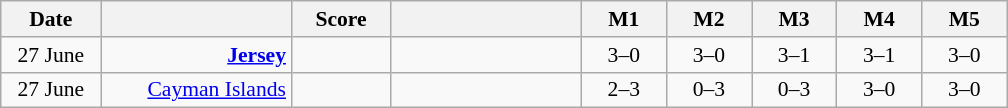<table class="wikitable" style="text-align: center; font-size:90% ">
<tr>
<th width="60">Date</th>
<th align="right" width="120"></th>
<th width="60">Score</th>
<th align="left" width="120"></th>
<th width="50">M1</th>
<th width="50">M2</th>
<th width="50">M3</th>
<th width="50">M4</th>
<th width="50">M5</th>
</tr>
<tr>
<td>27 June</td>
<td align=right><strong><a href='#'>Jersey</a></strong> </td>
<td align=center></td>
<td align=left></td>
<td>3–0</td>
<td>3–0</td>
<td>3–1</td>
<td>3–1</td>
<td>3–0</td>
</tr>
<tr>
<td>27 June</td>
<td align=right><a href='#'>Cayman Islands</a> </td>
<td align=center></td>
<td align=left><strong></strong></td>
<td>2–3</td>
<td>0–3</td>
<td>0–3</td>
<td>3–0</td>
<td>3–0</td>
</tr>
</table>
